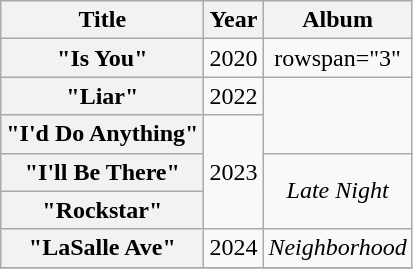<table class="wikitable plainrowheaders" style="text-align:center">
<tr>
<th scope="col">Title</th>
<th scope="col">Year</th>
<th scope="col">Album</th>
</tr>
<tr>
<th scope="row">"Is You"</th>
<td>2020</td>
<td>rowspan="3" </td>
</tr>
<tr>
<th scope="row">"Liar"</th>
<td>2022</td>
</tr>
<tr>
<th scope="row">"I'd Do Anything"</th>
<td rowspan="3">2023</td>
</tr>
<tr>
<th scope="row">"I'll Be There"</th>
<td rowspan="2"><em>Late Night</em></td>
</tr>
<tr>
<th scope="row">"Rockstar"</th>
</tr>
<tr>
<th scope="row">"LaSalle Ave"</th>
<td>2024</td>
<td><em>Neighborhood</em></td>
</tr>
<tr>
</tr>
</table>
